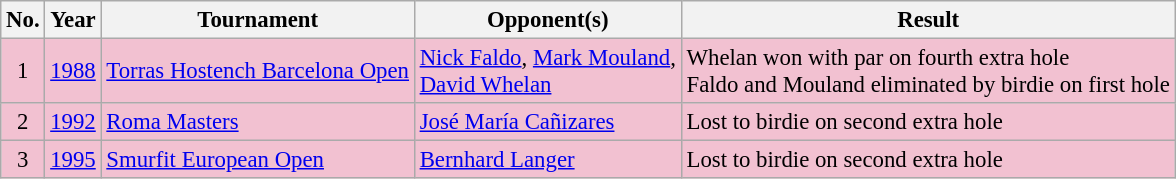<table class="wikitable" style="font-size:95%;">
<tr>
<th>No.</th>
<th>Year</th>
<th>Tournament</th>
<th>Opponent(s)</th>
<th>Result</th>
</tr>
<tr style="background:#F2C1D1;">
<td align=center>1</td>
<td><a href='#'>1988</a></td>
<td><a href='#'>Torras Hostench Barcelona Open</a></td>
<td> <a href='#'>Nick Faldo</a>,  <a href='#'>Mark Mouland</a>,<br> <a href='#'>David Whelan</a></td>
<td>Whelan won with par on fourth extra hole<br>Faldo and Mouland eliminated by birdie on first hole</td>
</tr>
<tr style="background:#F2C1D1;">
<td align=center>2</td>
<td><a href='#'>1992</a></td>
<td><a href='#'>Roma Masters</a></td>
<td> <a href='#'>José María Cañizares</a></td>
<td>Lost to birdie on second extra hole</td>
</tr>
<tr style="background:#F2C1D1;">
<td align=center>3</td>
<td><a href='#'>1995</a></td>
<td><a href='#'>Smurfit European Open</a></td>
<td> <a href='#'>Bernhard Langer</a></td>
<td>Lost to birdie on second extra hole</td>
</tr>
</table>
